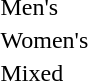<table>
<tr>
<td>Men's <br></td>
<td></td>
<td></td>
<td></td>
</tr>
<tr>
<td>Women's <br></td>
<td></td>
<td></td>
<td></td>
</tr>
<tr>
<td>Mixed <br></td>
<td></td>
<td></td>
<td></td>
</tr>
</table>
